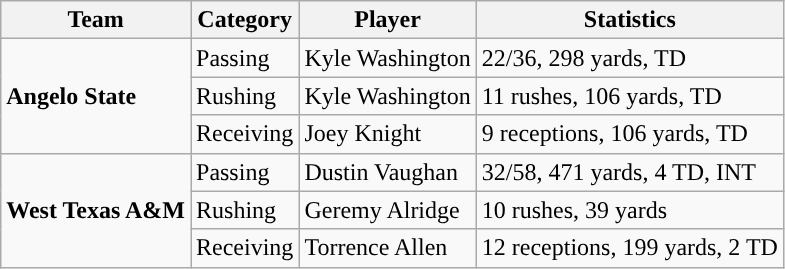<table class="wikitable" style="float: left;">
<tr>
<th>Team</th>
<th>Category</th>
<th>Player</th>
<th>Statistics</th>
</tr>
<tr>
<td rowspan=3><strong>Angelo State</strong></td>
<td>Passing</td>
<td>Kyle Washington</td>
<td>22/36, 298 yards, TD</td>
</tr>
<tr>
<td>Rushing</td>
<td>Kyle Washington</td>
<td>11 rushes, 106 yards, TD</td>
</tr>
<tr>
<td>Receiving</td>
<td>Joey Knight</td>
<td>9 receptions, 106 yards, TD</td>
</tr>
<tr>
<td rowspan=3><strong>West Texas A&M</strong></td>
<td>Passing</td>
<td>Dustin Vaughan</td>
<td>32/58, 471 yards, 4 TD, INT</td>
</tr>
<tr>
<td>Rushing</td>
<td>Geremy Alridge</td>
<td>10 rushes, 39 yards</td>
</tr>
<tr>
<td>Receiving</td>
<td>Torrence Allen</td>
<td>12 receptions, 199 yards, 2 TD</td>
</tr>
</table>
